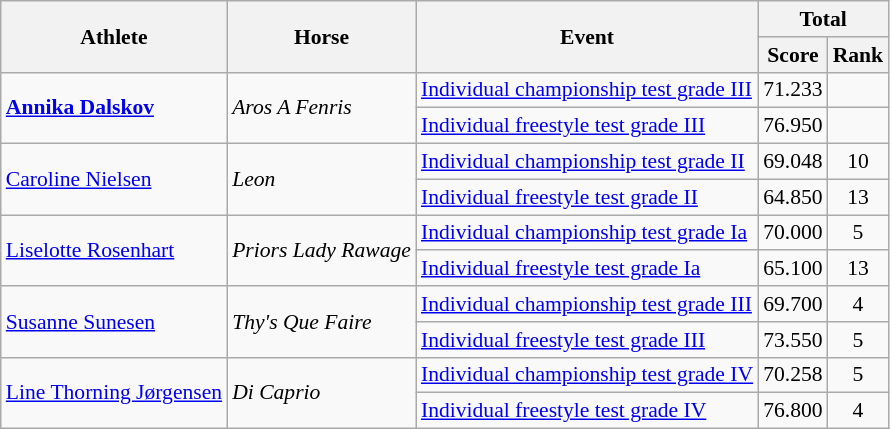<table class=wikitable style="font-size:90%">
<tr>
<th rowspan="2">Athlete</th>
<th rowspan="2">Horse</th>
<th rowspan="2">Event</th>
<th colspan="2">Total</th>
</tr>
<tr>
<th>Score</th>
<th>Rank</th>
</tr>
<tr align=center>
<td align=left rowspan=2><strong><a href='#'>Annika Dalskov</a></strong></td>
<td align=left rowspan=2><em>Aros A Fenris</em></td>
<td align=left><a href='#'>Individual championship test grade III</a></td>
<td>71.233</td>
<td></td>
</tr>
<tr align=center>
<td align=left><a href='#'>Individual freestyle test grade III</a></td>
<td>76.950</td>
<td></td>
</tr>
<tr align=center>
<td align=left rowspan=2><a href='#'>Caroline Nielsen</a></td>
<td align=left rowspan=2><em>Leon</em></td>
<td align=left><a href='#'>Individual championship test grade II</a></td>
<td>69.048</td>
<td>10</td>
</tr>
<tr align=center>
<td align=left><a href='#'>Individual freestyle test grade II</a></td>
<td>64.850</td>
<td>13</td>
</tr>
<tr align=center>
<td align=left rowspan=2><a href='#'>Liselotte Rosenhart</a></td>
<td align=left rowspan=2><em>Priors Lady Rawage</em></td>
<td align=left><a href='#'>Individual championship test grade Ia</a></td>
<td>70.000</td>
<td>5</td>
</tr>
<tr align=center>
<td align=left><a href='#'>Individual freestyle test grade Ia</a></td>
<td>65.100</td>
<td>13</td>
</tr>
<tr align=center>
<td align=left rowspan=2><a href='#'>Susanne Sunesen</a></td>
<td align=left rowspan=2><em>Thy's Que Faire</em></td>
<td align=left><a href='#'>Individual championship test grade III</a></td>
<td>69.700</td>
<td>4</td>
</tr>
<tr align=center>
<td align=left><a href='#'>Individual freestyle test grade III</a></td>
<td>73.550</td>
<td>5</td>
</tr>
<tr align=center>
<td align=left rowspan=2><a href='#'>Line Thorning Jørgensen</a></td>
<td align=left rowspan=2><em>Di Caprio</em></td>
<td align=left><a href='#'>Individual championship test grade IV</a></td>
<td>70.258</td>
<td>5</td>
</tr>
<tr align=center>
<td align=left><a href='#'>Individual freestyle test grade IV</a></td>
<td>76.800</td>
<td>4</td>
</tr>
</table>
